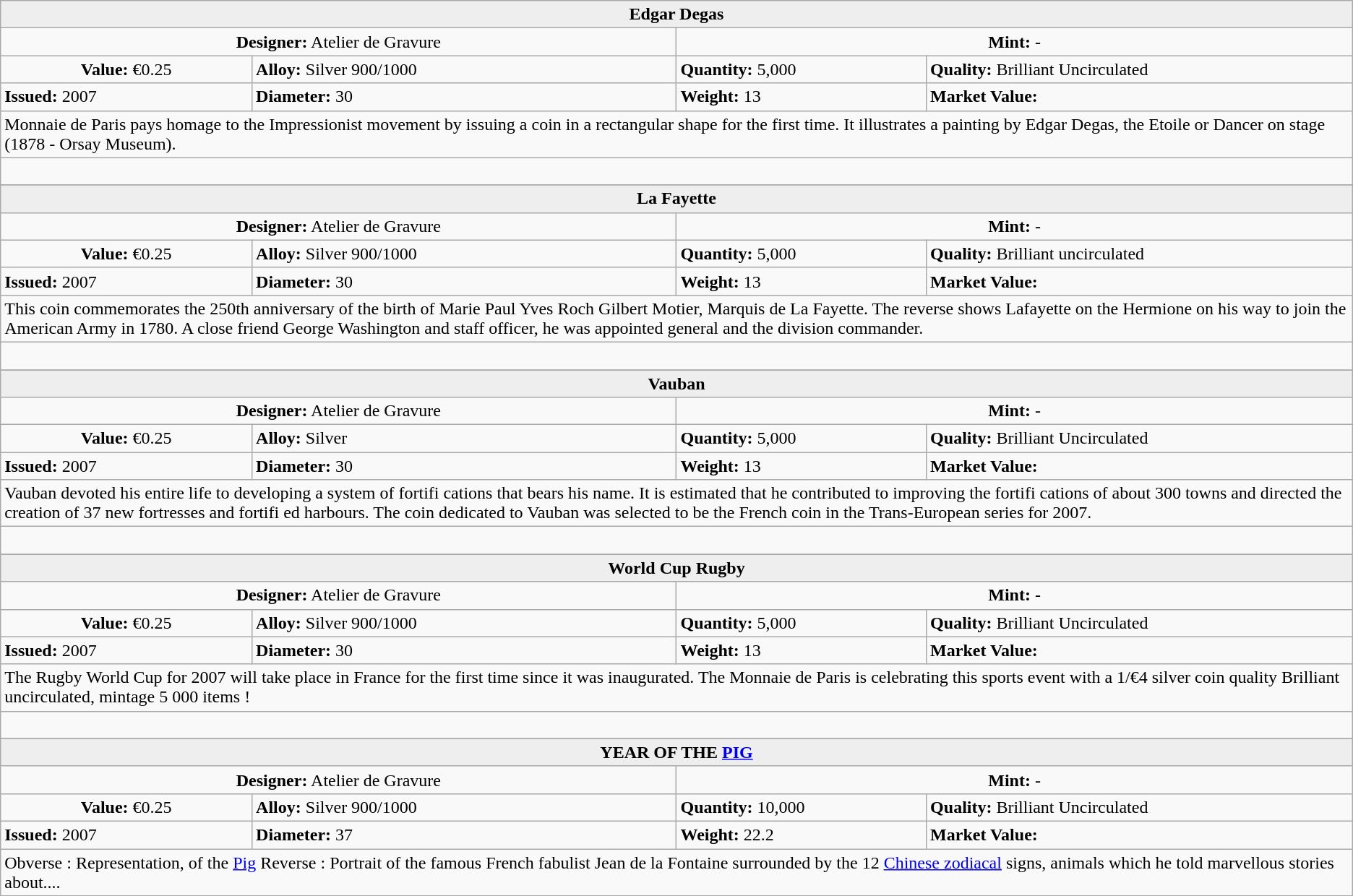<table class="wikitable">
<tr>
<th colspan="4" align=center style="background:#eeeeee;">Edgar Degas</th>
</tr>
<tr>
<td colspan="2" width="50%" align=center><strong>Designer:</strong>	Atelier de Gravure</td>
<td colspan="2" width="50%" align=center><strong>Mint:</strong> -</td>
</tr>
<tr>
<td align=center><strong>Value:</strong>	€0.25</td>
<td><strong>Alloy:</strong>	Silver 900/1000</td>
<td><strong>Quantity:</strong>	5,000</td>
<td><strong>Quality:</strong>	Brilliant Uncirculated</td>
</tr>
<tr>
<td><strong>Issued:</strong>	2007</td>
<td><strong>Diameter:</strong>	30</td>
<td><strong>Weight:</strong>	13</td>
<td><strong>Market Value:</strong></td>
</tr>
<tr>
<td colspan="4" align=left>Monnaie de Paris pays homage to the Impressionist movement by issuing a coin in a rectangular shape for the first time. It illustrates a painting by Edgar Degas, the Etoile or Dancer on stage (1878 - Orsay Museum).</td>
</tr>
<tr>
<td colspan="4"> </td>
</tr>
<tr>
</tr>
<tr>
<th colspan="4" align=center style="background:#eeeeee;">La Fayette</th>
</tr>
<tr>
<td colspan="2" width="50%" align=center><strong>Designer:</strong>	Atelier de Gravure</td>
<td colspan="2" width="50%" align=center><strong>Mint:</strong> -</td>
</tr>
<tr>
<td align=center><strong>Value:</strong>	€0.25</td>
<td><strong>Alloy:</strong>	Silver 900/1000</td>
<td><strong>Quantity:</strong>	5,000</td>
<td><strong>Quality:</strong>	Brilliant uncirculated</td>
</tr>
<tr>
<td><strong>Issued:</strong>	2007</td>
<td><strong>Diameter:</strong>	30</td>
<td><strong>Weight:</strong>	13</td>
<td><strong>Market Value:</strong></td>
</tr>
<tr>
<td colspan="4" align=left>This coin commemorates the 250th anniversary of the birth of Marie Paul Yves Roch Gilbert Motier, Marquis de La Fayette. The reverse shows Lafayette on the Hermione on his way to join the American Army in 1780. A close friend George Washington and staff officer, he was appointed general and the division commander.</td>
</tr>
<tr>
<td colspan="4"> </td>
</tr>
<tr>
</tr>
<tr>
<th colspan="4" align=center style="background:#eeeeee;">Vauban</th>
</tr>
<tr>
<td colspan="2" width="50%" align=center><strong>Designer:</strong>	Atelier de Gravure</td>
<td colspan="2" width="50%" align=center><strong>Mint:</strong> -</td>
</tr>
<tr>
<td align=center><strong>Value:</strong>	€0.25</td>
<td><strong>Alloy:</strong>	Silver</td>
<td><strong>Quantity:</strong>	5,000</td>
<td><strong>Quality:</strong>	Brilliant Uncirculated</td>
</tr>
<tr>
<td><strong>Issued:</strong>	2007</td>
<td><strong>Diameter:</strong>	30</td>
<td><strong>Weight:</strong>	13</td>
<td><strong>Market Value:</strong></td>
</tr>
<tr>
<td colspan="4" align=left>Vauban devoted his entire life to developing a system of fortifi cations that bears his name. It is estimated that he contributed to improving the fortifi cations of about 300 towns and directed the creation of 37 new fortresses and fortifi ed harbours. The coin dedicated to Vauban was selected to be the French coin in the Trans-European series for 2007.</td>
</tr>
<tr>
<td colspan="4"> </td>
</tr>
<tr>
</tr>
<tr>
<th colspan="4" align=center style="background:#eeeeee;">World Cup Rugby</th>
</tr>
<tr>
<td colspan="2" width="50%" align=center><strong>Designer:</strong>	Atelier de Gravure</td>
<td colspan="2" width="50%" align=center><strong>Mint:</strong> -</td>
</tr>
<tr>
<td align=center><strong>Value:</strong>	€0.25</td>
<td><strong>Alloy:</strong>	Silver 900/1000</td>
<td><strong>Quantity:</strong>	5,000</td>
<td><strong>Quality:</strong>	Brilliant Uncirculated</td>
</tr>
<tr>
<td><strong>Issued:</strong>	2007</td>
<td><strong>Diameter:</strong>	30</td>
<td><strong>Weight:</strong>	13</td>
<td><strong>Market Value:</strong></td>
</tr>
<tr>
<td colspan="4" align=left>The Rugby World Cup for 2007 will take place in France for the first time since it was inaugurated. The Monnaie de Paris is celebrating this sports event with a 1/€4  silver coin quality Brilliant uncirculated, mintage 5 000 items !</td>
</tr>
<tr>
<td colspan="4"> </td>
</tr>
<tr>
</tr>
<tr>
<th colspan="4" align=center style="background:#eeeeee;">YEAR OF THE <a href='#'>PIG</a></th>
</tr>
<tr>
<td colspan="2" width="50%" align=center><strong>Designer:</strong>	Atelier de Gravure</td>
<td colspan="2" width="50%" align=center><strong>Mint:</strong> -</td>
</tr>
<tr>
<td align=center><strong>Value:</strong>	€0.25</td>
<td><strong>Alloy:</strong>	Silver 900/1000</td>
<td><strong>Quantity:</strong>	10,000</td>
<td><strong>Quality:</strong>	Brilliant Uncirculated</td>
</tr>
<tr>
<td><strong>Issued:</strong>	2007</td>
<td><strong>Diameter:</strong>	37</td>
<td><strong>Weight:</strong>	22.2</td>
<td><strong>Market Value:</strong></td>
</tr>
<tr>
<td colspan="4" align=left>Obverse : Representation, of the <a href='#'>Pig</a> Reverse : Portrait of the famous French fabulist Jean de la Fontaine surrounded by the 12 <a href='#'>Chinese zodiacal</a> signs, animals which he told marvellous stories about....</td>
</tr>
<tr>
</tr>
</table>
